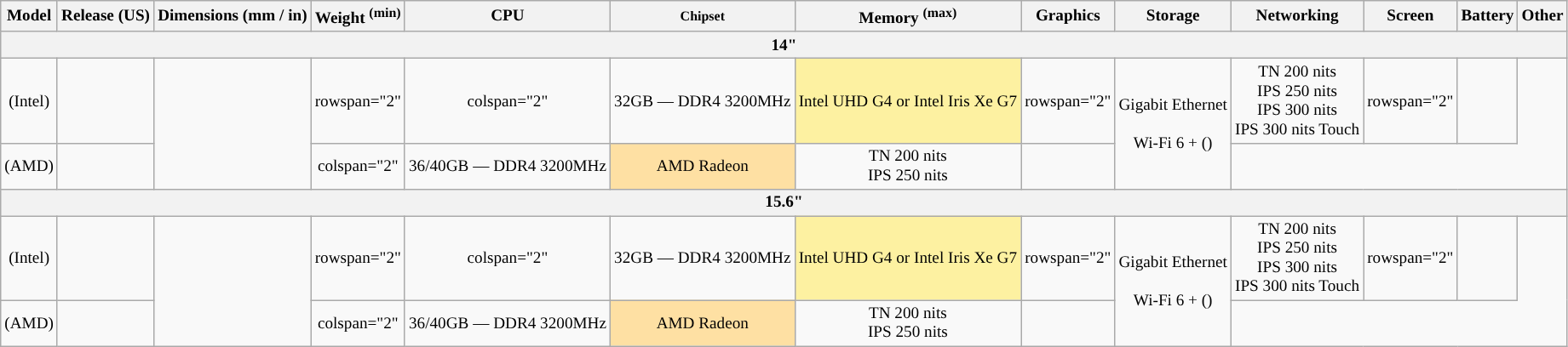<table class="wikitable" style="font-size: 80%; text-align: center; min-width: 80%;">
<tr>
<th>Model</th>
<th>Release (US)</th>
<th>Dimensions (mm / in)</th>
<th>Weight <sup>(min)</sup></th>
<th>CPU</th>
<th><small>Chipset</small></th>
<th>Memory <sup>(max)</sup></th>
<th>Graphics</th>
<th>Storage</th>
<th>Networking</th>
<th>Screen</th>
<th>Battery</th>
<th>Other</th>
</tr>
<tr>
<th colspan="13">14"</th>
</tr>
<tr>
<td> (Intel)</td>
<td></td>
<td rowspan="2"></td>
<td>rowspan="2" </td>
<td>colspan="2" </td>
<td style="background:">32GB — DDR4 3200MHz<br></td>
<td style="background:#fdf1a1;">Intel UHD G4 or Intel Iris Xe G7<br></td>
<td>rowspan="2" </td>
<td rowspan="2">Gigabit Ethernet<br><br>Wi-Fi 6 +  ()<br><small> </small></td>
<td style="background:"> TN 200 nits<br> IPS 250 nits<br> IPS 300 nits<br> IPS 300 nits Touch</td>
<td>rowspan="2" </td>
<td></td>
</tr>
<tr>
<td> (AMD)</td>
<td></td>
<td>colspan="2" </td>
<td style="background:">36/40GB — DDR4 3200MHz<br> </td>
<td style="background:#fee0a3;">AMD Radeon</td>
<td style="background:"> TN 200 nits<br> IPS 250 nits</td>
<td></td>
</tr>
<tr>
<th colspan="13">15.6"</th>
</tr>
<tr>
<td> (Intel)</td>
<td></td>
<td rowspan="2"></td>
<td>rowspan="2" </td>
<td>colspan="2" </td>
<td style="background:">32GB — DDR4 3200MHz<br></td>
<td style="background:#fdf1a1;">Intel UHD G4 or Intel Iris Xe G7<br></td>
<td>rowspan="2" </td>
<td rowspan="2">Gigabit Ethernet<br><br>Wi-Fi 6 +  ()<br><small> </small></td>
<td style="background:"> TN 200 nits<br> IPS 250 nits<br> IPS 300 nits<br> IPS 300 nits Touch</td>
<td>rowspan="2" </td>
<td></td>
</tr>
<tr>
<td> (AMD)</td>
<td></td>
<td>colspan="2" </td>
<td style="background:">36/40GB — DDR4 3200MHz<br> </td>
<td style="background:#fee0a3;">AMD Radeon</td>
<td style="background:"> TN 200 nits<br> IPS 250 nits</td>
<td></td>
</tr>
</table>
